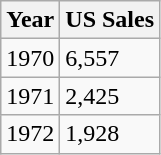<table class="wikitable">
<tr>
<th>Year</th>
<th>US Sales</th>
</tr>
<tr>
<td>1970</td>
<td>6,557</td>
</tr>
<tr>
<td>1971</td>
<td>2,425</td>
</tr>
<tr>
<td>1972</td>
<td>1,928</td>
</tr>
</table>
